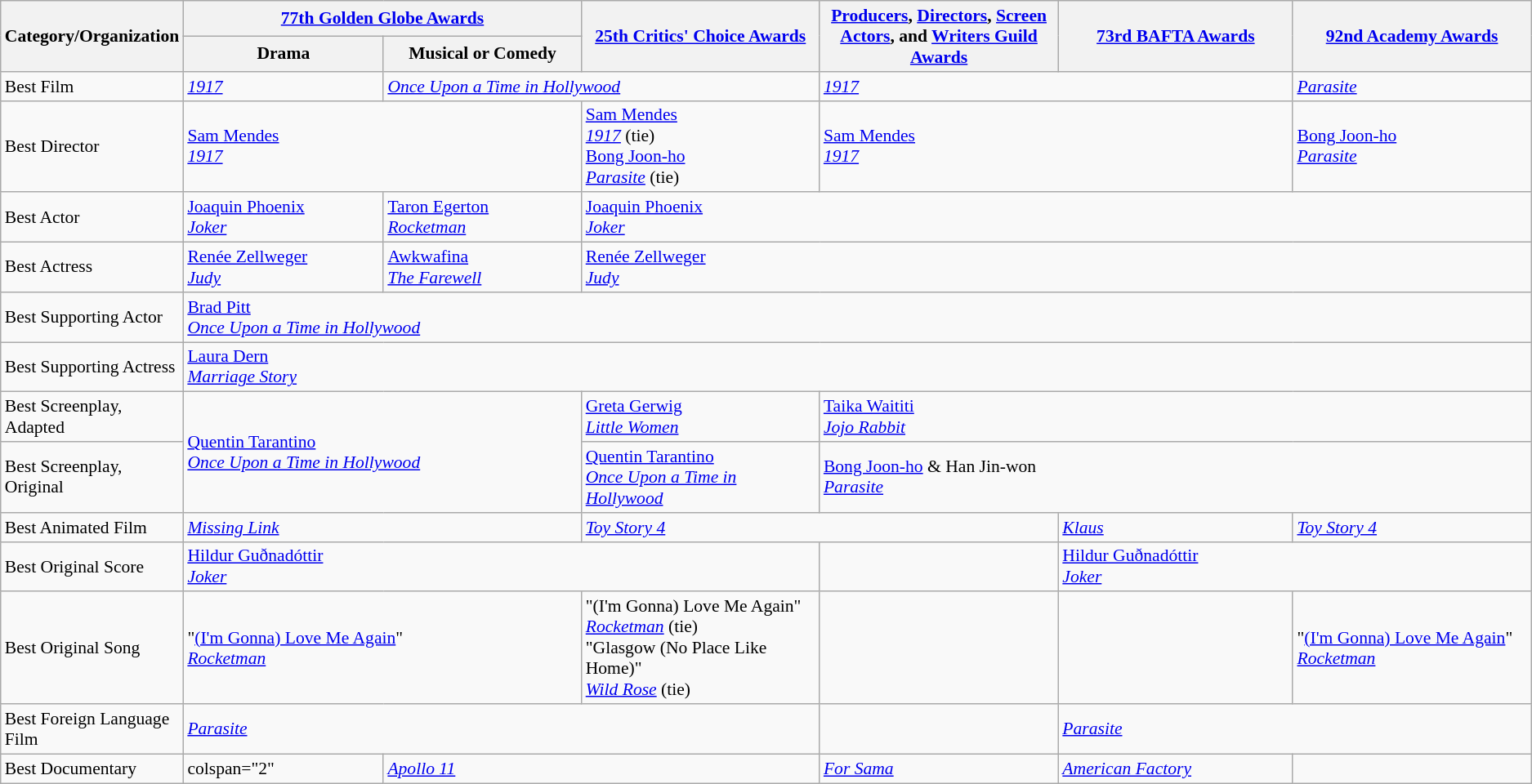<table class="wikitable" style="font-size: 90%;">
<tr>
<th rowspan="2" style="width:20px;">Category/Organization</th>
<th colspan="2" style="width:250px;"><a href='#'>77th Golden Globe Awards</a><br></th>
<th rowspan="2" style="width:250px;"><a href='#'>25th Critics' Choice Awards</a><br></th>
<th rowspan="2" style="width:250px;"><a href='#'>Producers</a>, <a href='#'>Directors</a>, <a href='#'>Screen Actors</a>, and <a href='#'>Writers Guild Awards</a><br></th>
<th rowspan="2" style="width:250px;"><a href='#'>73rd BAFTA Awards</a><br></th>
<th rowspan="2" style="width:250px;"><a href='#'>92nd Academy Awards</a><br></th>
</tr>
<tr>
<th width=200>Drama</th>
<th style="width:200px;">Musical or Comedy</th>
</tr>
<tr>
<td>Best Film</td>
<td><em><a href='#'>1917</a></em></td>
<td colspan="2"><em><a href='#'>Once Upon a Time in Hollywood</a></em></td>
<td colspan="2"><em><a href='#'>1917</a></em></td>
<td><em><a href='#'>Parasite</a></em></td>
</tr>
<tr>
<td>Best Director</td>
<td colspan="2"><a href='#'>Sam Mendes</a><br><em><a href='#'>1917</a></em></td>
<td><a href='#'>Sam Mendes</a><br><em><a href='#'>1917</a></em> (tie)<br><a href='#'>Bong Joon-ho</a><em><br><a href='#'>Parasite</a></em> (tie)</td>
<td colspan="2"><a href='#'>Sam Mendes</a><br><em><a href='#'>1917</a></em></td>
<td><a href='#'>Bong Joon-ho</a><em><br><a href='#'>Parasite</a></em></td>
</tr>
<tr>
<td>Best Actor</td>
<td><a href='#'>Joaquin Phoenix</a><br><em><a href='#'>Joker</a></em></td>
<td><a href='#'>Taron Egerton</a><br><em><a href='#'>Rocketman</a></em></td>
<td colspan="4"><a href='#'>Joaquin Phoenix</a><br><em><a href='#'>Joker</a></em></td>
</tr>
<tr>
<td>Best Actress</td>
<td><a href='#'>Renée Zellweger</a><br><em><a href='#'>Judy</a></em></td>
<td><a href='#'>Awkwafina</a><br><em><a href='#'>The Farewell</a></em></td>
<td colspan="4"><a href='#'>Renée Zellweger</a><br><em><a href='#'>Judy</a></em></td>
</tr>
<tr>
<td>Best Supporting Actor</td>
<td colspan="6"><a href='#'>Brad Pitt</a><br><em><a href='#'>Once Upon a Time in Hollywood</a></em></td>
</tr>
<tr>
<td>Best Supporting Actress</td>
<td colspan="6"><a href='#'>Laura Dern</a><br><em><a href='#'>Marriage Story</a></em></td>
</tr>
<tr>
<td>Best Screenplay, Adapted</td>
<td rowspan="2" colspan="2"><a href='#'>Quentin Tarantino</a><br><em><a href='#'>Once Upon a Time in Hollywood</a></em></td>
<td><a href='#'>Greta Gerwig</a><br><em><a href='#'>Little Women</a></em></td>
<td colspan="3"><a href='#'>Taika Waititi</a><br><em><a href='#'>Jojo Rabbit</a></em></td>
</tr>
<tr>
<td>Best Screenplay, Original</td>
<td><a href='#'>Quentin Tarantino</a><br><em><a href='#'>Once Upon a Time in Hollywood</a></em></td>
<td colspan="3"><a href='#'>Bong Joon-ho</a> & Han Jin-won<br><em><a href='#'>Parasite</a></em></td>
</tr>
<tr>
<td>Best Animated Film</td>
<td colspan="2"><em><a href='#'>Missing Link</a></em></td>
<td colspan="2"><em><a href='#'>Toy Story 4</a></em></td>
<td><em><a href='#'>Klaus</a></em></td>
<td><em><a href='#'>Toy Story 4</a></em></td>
</tr>
<tr>
<td>Best Original Score</td>
<td colspan="3"><a href='#'>Hildur Guðnadóttir</a><br><em><a href='#'>Joker</a></em></td>
<td></td>
<td colspan="2"><a href='#'>Hildur Guðnadóttir</a><br><em><a href='#'>Joker</a></em></td>
</tr>
<tr>
<td>Best Original Song</td>
<td colspan="2">"<a href='#'>(I'm Gonna) Love Me Again</a>"<br><em><a href='#'>Rocketman</a></em></td>
<td>"(I'm Gonna) Love Me Again"<br><em><a href='#'>Rocketman</a></em> (tie)<br> "Glasgow (No Place Like Home)"<br><em><a href='#'>Wild Rose</a></em> (tie)</td>
<td></td>
<td></td>
<td>"<a href='#'>(I'm Gonna) Love Me Again</a>"<br><em><a href='#'>Rocketman</a></em></td>
</tr>
<tr>
<td>Best Foreign Language Film</td>
<td colspan="3"><em><a href='#'>Parasite</a></em></td>
<td></td>
<td colspan="2"><em><a href='#'>Parasite</a></em></td>
</tr>
<tr>
<td>Best Documentary</td>
<td>colspan="2" </td>
<td colspan="2"><em><a href='#'>Apollo 11</a></em></td>
<td><em><a href='#'>For Sama</a></em></td>
<td><em><a href='#'>American Factory</a></em></td>
</tr>
</table>
